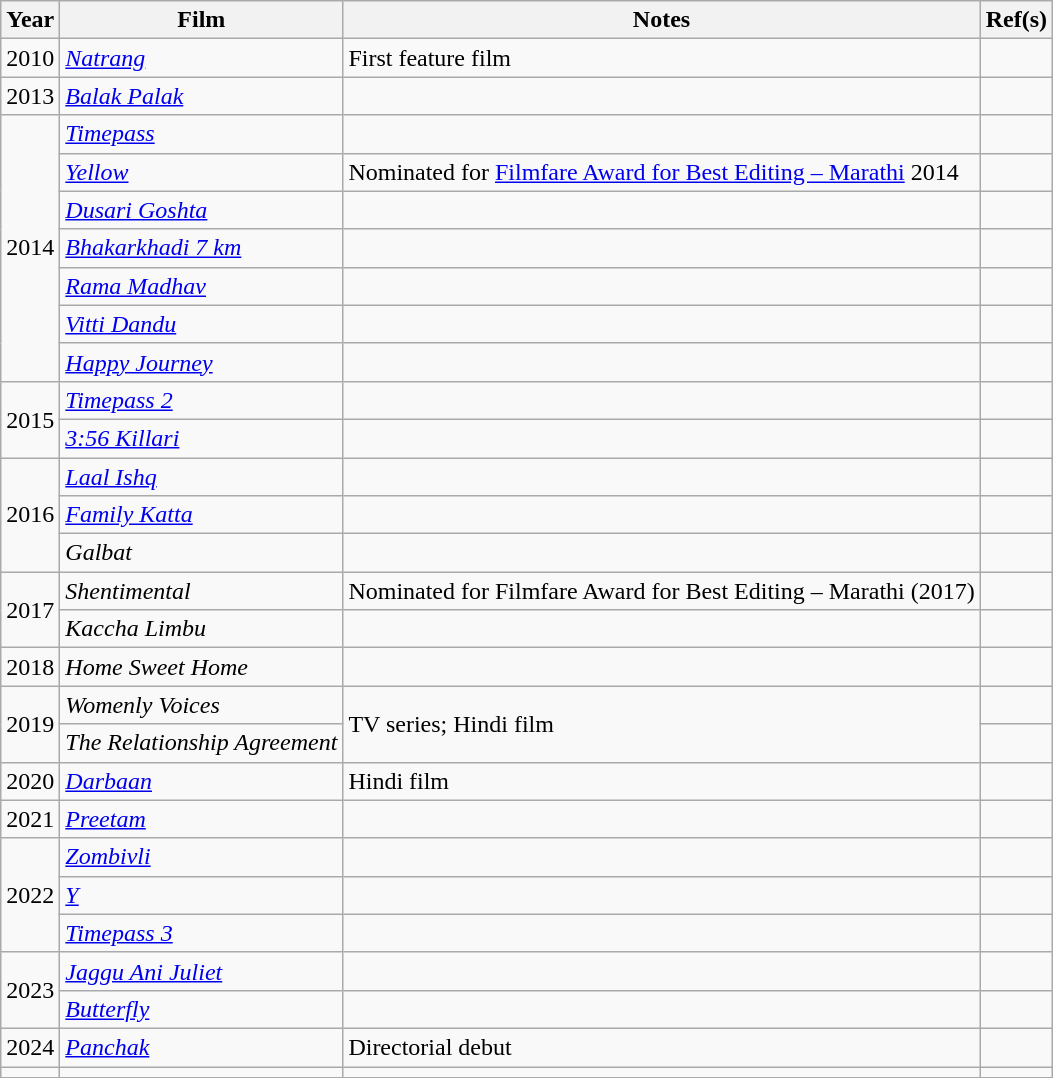<table class="wikitable">
<tr>
<th>Year</th>
<th>Film</th>
<th>Notes</th>
<th>Ref(s)</th>
</tr>
<tr>
<td>2010</td>
<td><em><a href='#'>Natrang</a></em></td>
<td>First feature film</td>
<td></td>
</tr>
<tr>
<td>2013</td>
<td><em><a href='#'>Balak Palak</a></em></td>
<td></td>
<td></td>
</tr>
<tr>
<td rowspan="7">2014</td>
<td><em><a href='#'>Timepass</a></em></td>
<td></td>
<td></td>
</tr>
<tr>
<td><em><a href='#'>Yellow</a></em></td>
<td>Nominated for <a href='#'>Filmfare Award for Best Editing – Marathi</a> 2014</td>
<td></td>
</tr>
<tr>
<td><em><a href='#'>Dusari Goshta</a></em></td>
<td></td>
<td></td>
</tr>
<tr>
<td><em><a href='#'>Bhakarkhadi 7 km</a></em></td>
<td></td>
<td></td>
</tr>
<tr>
<td><em><a href='#'>Rama Madhav</a></em></td>
<td></td>
<td></td>
</tr>
<tr>
<td><em><a href='#'>Vitti Dandu</a></em></td>
<td></td>
<td></td>
</tr>
<tr>
<td><em><a href='#'>Happy Journey</a></em></td>
<td></td>
<td></td>
</tr>
<tr>
<td rowspan="2">2015</td>
<td><em><a href='#'>Timepass 2</a></em></td>
<td></td>
<td></td>
</tr>
<tr>
<td><em><a href='#'>3:56 Killari</a></em></td>
<td></td>
<td></td>
</tr>
<tr>
<td rowspan="3">2016</td>
<td><a href='#'><em>Laal Ishq</em></a></td>
<td></td>
<td></td>
</tr>
<tr>
<td><em><a href='#'>Family Katta</a></em></td>
<td></td>
<td></td>
</tr>
<tr>
<td><em>Galbat</em></td>
<td></td>
<td></td>
</tr>
<tr>
<td rowspan="2">2017</td>
<td><em>Shentimental</em></td>
<td>Nominated for Filmfare Award for Best Editing – Marathi (2017)</td>
<td></td>
</tr>
<tr>
<td><em>Kaccha Limbu</em></td>
<td></td>
<td></td>
</tr>
<tr>
<td>2018</td>
<td><em>Home Sweet Home</em></td>
<td></td>
<td></td>
</tr>
<tr>
<td rowspan="2">2019</td>
<td><em>Womenly Voices</em></td>
<td rowspan="2">TV series; Hindi film</td>
<td></td>
</tr>
<tr>
<td><em>The Relationship Agreement</em></td>
<td></td>
</tr>
<tr>
<td>2020</td>
<td><em><a href='#'>Darbaan</a></em></td>
<td>Hindi film</td>
<td></td>
</tr>
<tr>
<td>2021</td>
<td><em><a href='#'>Preetam</a></em></td>
<td></td>
<td></td>
</tr>
<tr>
<td rowspan="3">2022</td>
<td><em><a href='#'>Zombivli</a></em></td>
<td></td>
<td></td>
</tr>
<tr>
<td><em><a href='#'>Y</a></em></td>
<td></td>
<td></td>
</tr>
<tr>
<td><em><a href='#'>Timepass 3</a></em></td>
<td></td>
<td></td>
</tr>
<tr>
<td rowspan="2">2023</td>
<td><em><a href='#'>Jaggu Ani Juliet</a></em></td>
<td></td>
<td></td>
</tr>
<tr>
<td><em><a href='#'>Butterfly</a></em></td>
<td></td>
<td></td>
</tr>
<tr>
<td>2024</td>
<td><em><a href='#'>Panchak</a></em></td>
<td>Directorial debut</td>
<td></td>
</tr>
<tr>
<td></td>
<td></td>
<td></td>
<td></td>
</tr>
</table>
